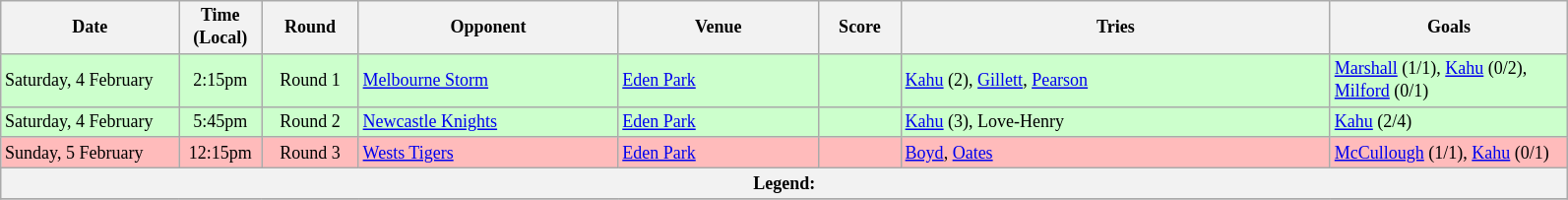<table class="wikitable" style="font-size:75%;">
<tr>
<th width="115">Date</th>
<th width="50">Time (Local)</th>
<th width="60">Round</th>
<th width="170">Opponent</th>
<th width="130">Venue</th>
<th width="50">Score</th>
<th width="285">Tries</th>
<th width="155">Goals</th>
</tr>
<tr bgcolor= #CCFFCC>
<td>Saturday, 4 February</td>
<td style="text-align:center;">2:15pm</td>
<td style="text-align:center;">Round 1</td>
<td> <a href='#'>Melbourne Storm</a></td>
<td><a href='#'>Eden Park</a></td>
<td style="text-align:center;"></td>
<td><a href='#'>Kahu</a> (2), <a href='#'>Gillett</a>, <a href='#'>Pearson</a></td>
<td><a href='#'>Marshall</a> (1/1), <a href='#'>Kahu</a> (0/2), <a href='#'>Milford</a> (0/1)</td>
</tr>
<tr bgcolor= #CCFFCC>
<td>Saturday, 4 February</td>
<td style="text-align:center;">5:45pm</td>
<td style="text-align:center;">Round 2</td>
<td> <a href='#'>Newcastle Knights</a></td>
<td><a href='#'>Eden Park</a></td>
<td style="text-align:center;"></td>
<td><a href='#'>Kahu</a> (3), Love-Henry</td>
<td><a href='#'>Kahu</a> (2/4)</td>
</tr>
<tr bgcolor= #FFBBBB>
<td>Sunday, 5 February</td>
<td style="text-align:center;">12:15pm</td>
<td style="text-align:center;">Round 3</td>
<td> <a href='#'>Wests Tigers</a></td>
<td><a href='#'>Eden Park</a></td>
<td style="text-align:center;"></td>
<td><a href='#'>Boyd</a>, <a href='#'>Oates</a></td>
<td><a href='#'>McCullough</a> (1/1), <a href='#'>Kahu</a> (0/1)</td>
</tr>
<tr>
<th colspan="8">Legend:   </th>
</tr>
<tr>
</tr>
</table>
